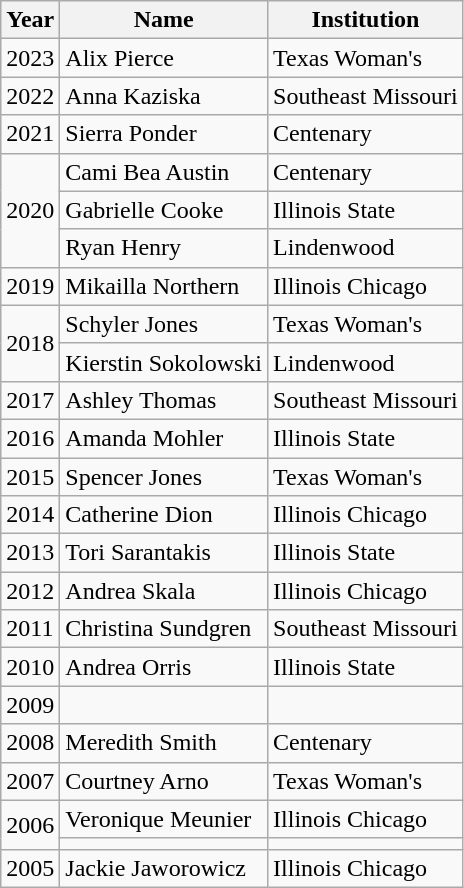<table class="wikitable">
<tr>
<th>Year</th>
<th>Name</th>
<th>Institution</th>
</tr>
<tr>
<td>2023</td>
<td>Alix Pierce</td>
<td>Texas Woman's</td>
</tr>
<tr>
<td>2022</td>
<td>Anna Kaziska</td>
<td>Southeast Missouri</td>
</tr>
<tr>
<td>2021</td>
<td>Sierra Ponder</td>
<td>Centenary</td>
</tr>
<tr>
<td rowspan="3">2020</td>
<td>Cami Bea Austin</td>
<td>Centenary</td>
</tr>
<tr>
<td>Gabrielle Cooke</td>
<td>Illinois State</td>
</tr>
<tr>
<td>Ryan Henry</td>
<td>Lindenwood</td>
</tr>
<tr>
<td>2019</td>
<td>Mikailla Northern</td>
<td>Illinois Chicago</td>
</tr>
<tr>
<td rowspan="2">2018</td>
<td>Schyler Jones</td>
<td>Texas Woman's</td>
</tr>
<tr>
<td>Kierstin Sokolowski</td>
<td>Lindenwood</td>
</tr>
<tr>
<td>2017</td>
<td>Ashley Thomas</td>
<td>Southeast Missouri</td>
</tr>
<tr>
<td>2016</td>
<td>Amanda Mohler</td>
<td>Illinois State</td>
</tr>
<tr>
<td>2015</td>
<td>Spencer Jones</td>
<td>Texas Woman's</td>
</tr>
<tr>
<td>2014</td>
<td>Catherine Dion</td>
<td>Illinois Chicago</td>
</tr>
<tr>
<td>2013</td>
<td>Tori Sarantakis</td>
<td>Illinois State</td>
</tr>
<tr>
<td>2012</td>
<td>Andrea Skala</td>
<td>Illinois Chicago</td>
</tr>
<tr>
<td>2011</td>
<td>Christina Sundgren</td>
<td>Southeast Missouri</td>
</tr>
<tr>
<td>2010</td>
<td>Andrea Orris</td>
<td>Illinois State</td>
</tr>
<tr>
<td>2009</td>
<td></td>
<td></td>
</tr>
<tr>
<td>2008</td>
<td>Meredith Smith</td>
<td>Centenary</td>
</tr>
<tr>
<td>2007</td>
<td>Courtney Arno</td>
<td>Texas Woman's</td>
</tr>
<tr>
<td rowspan="2">2006</td>
<td>Veronique Meunier</td>
<td>Illinois Chicago</td>
</tr>
<tr>
<td></td>
<td></td>
</tr>
<tr>
<td>2005</td>
<td>Jackie Jaworowicz</td>
<td>Illinois Chicago</td>
</tr>
</table>
